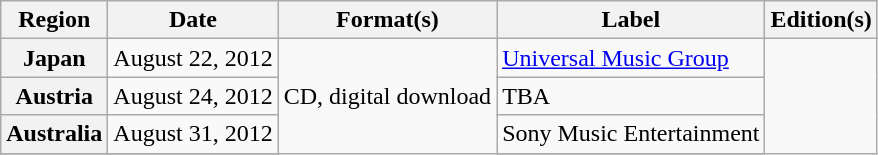<table class="wikitable plainrowheaders">
<tr>
<th scope="col">Region</th>
<th scope="col">Date</th>
<th scope="col">Format(s)</th>
<th scope="col">Label</th>
<th scope="col">Edition(s)</th>
</tr>
<tr>
<th scope="row">Japan</th>
<td>August 22, 2012</td>
<td rowspan="41">CD, digital download</td>
<td><a href='#'>Universal Music Group</a></td>
<td rowspan="41"></td>
</tr>
<tr>
<th scope="row">Austria</th>
<td>August 24, 2012</td>
<td>TBA</td>
</tr>
<tr>
<th scope="row">Australia</th>
<td>August 31, 2012</td>
<td>Sony Music Entertainment</td>
</tr>
<tr>
</tr>
</table>
